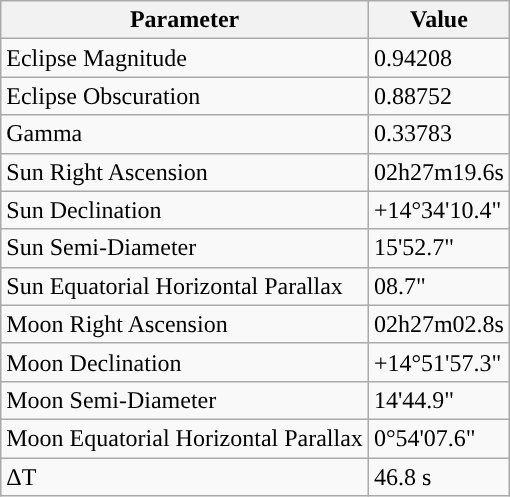<table class="wikitable">
<tr>
<th>Parameter</th>
<th>Value</th>
</tr>
<tr>
<td>Eclipse Magnitude</td>
<td>0.94208</td>
</tr>
<tr>
<td>Eclipse Obscuration</td>
<td>0.88752</td>
</tr>
<tr>
<td>Gamma</td>
<td>0.33783</td>
</tr>
<tr>
<td>Sun Right Ascension</td>
<td>02h27m19.6s</td>
</tr>
<tr>
<td>Sun Declination</td>
<td>+14°34'10.4"</td>
</tr>
<tr>
<td>Sun Semi-Diameter</td>
<td>15'52.7"</td>
</tr>
<tr>
<td>Sun Equatorial Horizontal Parallax</td>
<td>08.7"</td>
</tr>
<tr>
<td>Moon Right Ascension</td>
<td>02h27m02.8s</td>
</tr>
<tr>
<td>Moon Declination</td>
<td>+14°51'57.3"</td>
</tr>
<tr>
<td>Moon Semi-Diameter</td>
<td>14'44.9"</td>
</tr>
<tr>
<td>Moon Equatorial Horizontal Parallax</td>
<td>0°54'07.6"</td>
</tr>
<tr>
<td>ΔT</td>
<td>46.8 s</td>
</tr>
</table>
